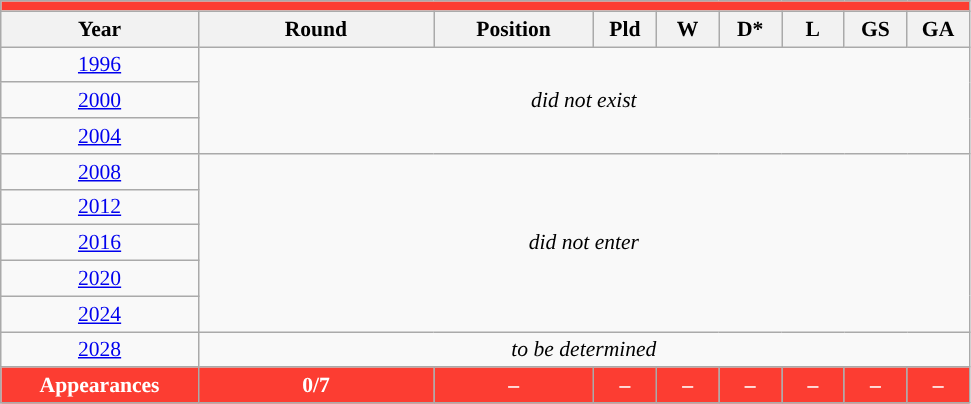<table class="wikitable" style="text-align: center;font-size:90%;">
<tr>
<th colspan="9" style="background: #FC3D32; color: #FFFFFF;"><a href='#'></a></th>
</tr>
<tr>
<th width=125>Year</th>
<th width=150>Round</th>
<th width=100>Position</th>
<th width=35>Pld</th>
<th width=35>W</th>
<th width=35>D*</th>
<th width=35>L</th>
<th width=35>GS</th>
<th width=35>GA</th>
</tr>
<tr>
<td> <a href='#'>1996</a></td>
<td colspan="8" rowspan="3"><em>did not exist</em></td>
</tr>
<tr>
<td> <a href='#'>2000</a></td>
</tr>
<tr>
<td> <a href='#'>2004</a></td>
</tr>
<tr>
<td> <a href='#'>2008</a></td>
<td colspan="8" rowspan="5"><em>did not enter</em></td>
</tr>
<tr>
<td> <a href='#'>2012</a></td>
</tr>
<tr>
<td> <a href='#'>2016</a></td>
</tr>
<tr>
<td> <a href='#'>2020</a></td>
</tr>
<tr>
<td> <a href='#'>2024</a></td>
</tr>
<tr>
<td> <a href='#'>2028</a></td>
<td colspan="8"><em>to be determined</em></td>
</tr>
<tr>
<td colspan=1 style="background: #FC3D32; color: #FFFFFF;"><strong>Appearances</strong></td>
<td style="background: #FC3D32; color: #FFFFFF;"><strong>0/7</strong></td>
<td style="background: #FC3D32; color: #FFFFFF;"><strong>–</strong></td>
<td style="background: #FC3D32; color: #FFFFFF;"><strong>–</strong></td>
<td style="background: #FC3D32; color: #FFFFFF;"><strong>–</strong></td>
<td style="background: #FC3D32; color: #FFFFFF;"><strong>–</strong></td>
<td style="background: #FC3D32; color: #FFFFFF;"><strong>–</strong></td>
<td style="background: #FC3D32; color: #FFFFFF;"><strong>–</strong></td>
<td style="background: #FC3D32; color: #FFFFFF;"><strong>–</strong></td>
</tr>
</table>
